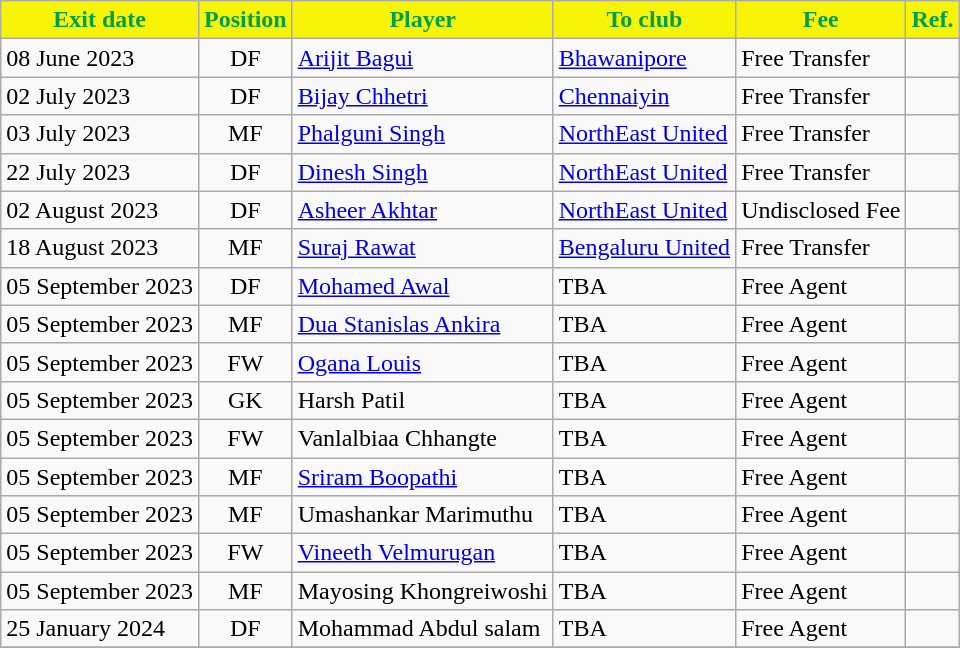<table class="wikitable sortable">
<tr>
<th style="background:#F7F408; color:#00A050;"><strong>Exit date</strong></th>
<th style="background:#F7F408; color:#00A050;"><strong>Position</strong></th>
<th style="background:#F7F408; color:#00A050;"><strong>Player</strong></th>
<th style="background:#F7F408; color:#00A050;"><strong>To club</strong></th>
<th style="background:#F7F408; color:#00A050;"><strong>Fee</strong></th>
<th style="background:#F7F408; color:#00A050;"><strong>Ref.</strong></th>
</tr>
<tr>
<td>08 June 2023</td>
<td style="text-align:center;">DF</td>
<td style="text-align:left;"><a href='#'>Arijit Bagui</a></td>
<td style="text-align:left;"><a href='#'>Bhawanipore</a></td>
<td>Free Transfer</td>
<td></td>
</tr>
<tr>
<td>02 July 2023</td>
<td style="text-align:center;">DF</td>
<td style="text-align:left;"><a href='#'>Bijay Chhetri</a></td>
<td style="text-align:left;"><a href='#'>Chennaiyin</a></td>
<td>Free Transfer</td>
<td></td>
</tr>
<tr>
<td>03 July 2023</td>
<td style="text-align:center;">MF</td>
<td style="text-align:left;"><a href='#'>Phalguni Singh</a></td>
<td style="text-align:left;"><a href='#'>NorthEast United</a></td>
<td>Free Transfer</td>
<td></td>
</tr>
<tr>
<td>22 July 2023</td>
<td style="text-align:center;">DF</td>
<td style="text-align:left;"><a href='#'>Dinesh Singh</a></td>
<td style="text-align:left;"><a href='#'>NorthEast United</a></td>
<td>Free Transfer</td>
<td></td>
</tr>
<tr>
<td>02 August 2023</td>
<td style="text-align:center;">DF</td>
<td style="text-align:left;"><a href='#'>Asheer Akhtar</a></td>
<td style="text-align:left;"><a href='#'>NorthEast United</a></td>
<td>Undisclosed Fee</td>
<td></td>
</tr>
<tr>
<td>18 August 2023</td>
<td style="text-align:center;">MF</td>
<td style="text-align:left;"><a href='#'>Suraj Rawat</a></td>
<td style="text-align:left;"><a href='#'>Bengaluru United</a></td>
<td>Free Transfer</td>
<td></td>
</tr>
<tr>
<td>05 September 2023</td>
<td style="text-align:center;">DF</td>
<td style="text-align:left;"> <a href='#'>Mohamed Awal</a></td>
<td style="text-align:left;">TBA</td>
<td>Free Agent</td>
<td></td>
</tr>
<tr>
<td>05 September 2023</td>
<td style="text-align:center;">MF</td>
<td style="text-align:left;"> <a href='#'>Dua Stanislas Ankira</a></td>
<td style="text-align:left;">TBA</td>
<td>Free Agent</td>
<td></td>
</tr>
<tr>
<td>05 September 2023</td>
<td style="text-align:center;">FW</td>
<td style="text-align:left;"> <a href='#'>Ogana Louis</a></td>
<td style="text-align:left;">TBA</td>
<td>Free Agent</td>
<td></td>
</tr>
<tr>
<td>05 September 2023</td>
<td style="text-align:center;">GK</td>
<td style="text-align:left;">Harsh Patil</td>
<td style="text-align:left;">TBA</td>
<td>Free Agent</td>
<td></td>
</tr>
<tr>
<td>05 September 2023</td>
<td style="text-align:center;">FW</td>
<td style="text-align:left;">Vanlalbiaa Chhangte</td>
<td style="text-align:left;">TBA</td>
<td>Free Agent</td>
<td></td>
</tr>
<tr>
<td>05 September 2023</td>
<td style="text-align:center;">MF</td>
<td style="text-align:left;"><a href='#'>Sriram Boopathi</a></td>
<td style="text-align:left;">TBA</td>
<td>Free Agent</td>
<td></td>
</tr>
<tr>
<td>05 September 2023</td>
<td style="text-align:center;">MF</td>
<td style="text-align:left;">Umashankar Marimuthu</td>
<td style="text-align:left;">TBA</td>
<td>Free Agent</td>
<td></td>
</tr>
<tr>
<td>05 September 2023</td>
<td style="text-align:center;">FW</td>
<td style="text-align:left;"><a href='#'>Vineeth Velmurugan</a></td>
<td style="text-align:left;">TBA</td>
<td>Free Agent</td>
<td></td>
</tr>
<tr>
<td>05 September 2023</td>
<td style="text-align:center;">MF</td>
<td style="text-align:left;">Mayosing Khongreiwoshi</td>
<td style="text-align:left;">TBA</td>
<td>Free Agent</td>
<td></td>
</tr>
<tr>
<td>25 January 2024</td>
<td style="text-align:center;">DF</td>
<td style="text-align:left;">Mohammad Abdul salam</td>
<td style="text-align:left;">TBA</td>
<td>Free Agent</td>
<td></td>
</tr>
<tr>
</tr>
</table>
